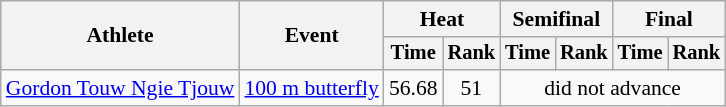<table class=wikitable style="font-size:90%">
<tr>
<th rowspan="2">Athlete</th>
<th rowspan="2">Event</th>
<th colspan="2">Heat</th>
<th colspan="2">Semifinal</th>
<th colspan="2">Final</th>
</tr>
<tr style="font-size:95%">
<th>Time</th>
<th>Rank</th>
<th>Time</th>
<th>Rank</th>
<th>Time</th>
<th>Rank</th>
</tr>
<tr align=center>
<td align=left><a href='#'>Gordon Touw Ngie Tjouw</a></td>
<td align=left><a href='#'>100 m butterfly</a></td>
<td>56.68</td>
<td>51</td>
<td colspan=4>did not advance</td>
</tr>
</table>
